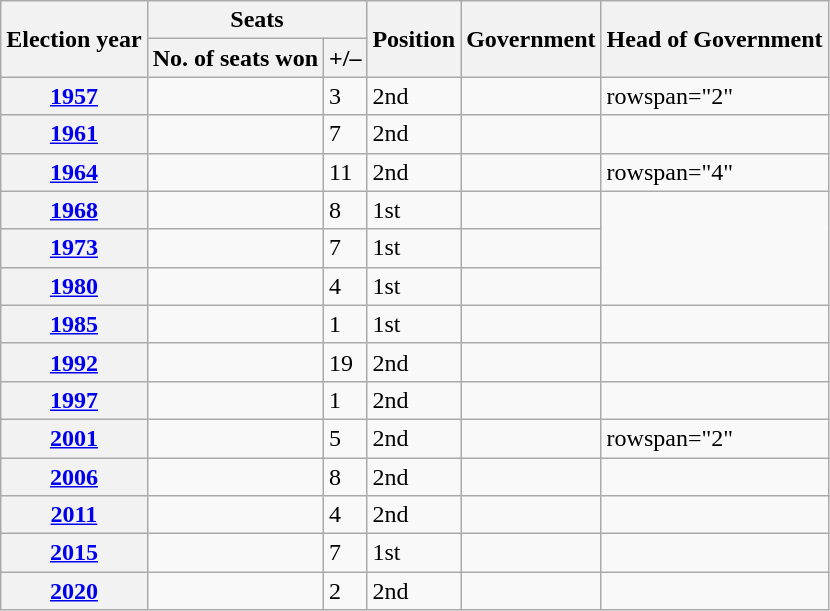<table class="wikitable sortable">
<tr>
<th rowspan="2">Election year</th>
<th colspan="2">Seats</th>
<th rowspan="2">Position</th>
<th rowspan="2">Government</th>
<th rowspan="2">Head of Government</th>
</tr>
<tr>
<th>No. of seats won</th>
<th>+/–</th>
</tr>
<tr>
<th><a href='#'>1957</a></th>
<td></td>
<td> 3</td>
<td>2nd</td>
<td></td>
<td>rowspan="2" </td>
</tr>
<tr>
<th><a href='#'>1961</a></th>
<td></td>
<td> 7</td>
<td>2nd</td>
<td></td>
</tr>
<tr>
<th><a href='#'>1964</a></th>
<td></td>
<td> 11</td>
<td>2nd</td>
<td></td>
<td>rowspan="4" </td>
</tr>
<tr>
<th><a href='#'>1968</a></th>
<td></td>
<td> 8</td>
<td>1st</td>
<td></td>
</tr>
<tr>
<th><a href='#'>1973</a></th>
<td></td>
<td> 7</td>
<td>1st</td>
<td></td>
</tr>
<tr>
<th><a href='#'>1980</a></th>
<td></td>
<td> 4</td>
<td>1st</td>
<td></td>
</tr>
<tr>
<th><a href='#'>1985</a></th>
<td></td>
<td> 1</td>
<td>1st</td>
<td></td>
<td></td>
</tr>
<tr>
<th><a href='#'>1992</a></th>
<td></td>
<td> 19</td>
<td>2nd</td>
<td></td>
<td></td>
</tr>
<tr>
<th><a href='#'>1997</a></th>
<td></td>
<td> 1</td>
<td>2nd</td>
<td></td>
<td></td>
</tr>
<tr>
<th><a href='#'>2001</a></th>
<td></td>
<td> 5</td>
<td>2nd</td>
<td></td>
<td>rowspan="2" </td>
</tr>
<tr>
<th><a href='#'>2006</a></th>
<td></td>
<td> 8</td>
<td>2nd</td>
<td></td>
</tr>
<tr>
<th><a href='#'>2011</a></th>
<td></td>
<td> 4</td>
<td>2nd</td>
<td></td>
<td></td>
</tr>
<tr>
<th><a href='#'>2015</a></th>
<td></td>
<td> 7</td>
<td>1st</td>
<td></td>
<td></td>
</tr>
<tr>
<th><a href='#'>2020</a></th>
<td></td>
<td> 2</td>
<td>2nd</td>
<td></td>
<td></td>
</tr>
</table>
